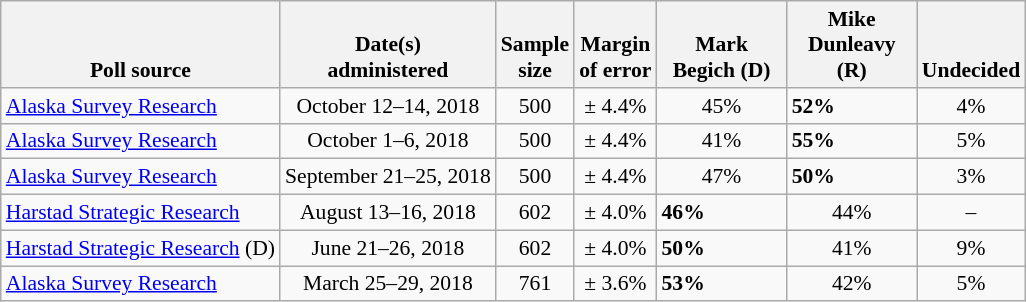<table class="wikitable" style="font-size:90%">
<tr valign=bottom>
<th>Poll source</th>
<th>Date(s)<br>administered</th>
<th>Sample<br>size</th>
<th>Margin<br>of error</th>
<th style="width:80px;">Mark<br>Begich (D)</th>
<th style="width:80px;">Mike<br>Dunleavy (R)</th>
<th>Undecided</th>
</tr>
<tr>
<td><a href='#'>Alaska Survey Research</a></td>
<td align=center>October 12–14, 2018</td>
<td align=center>500</td>
<td align=center>± 4.4%</td>
<td align=center>45%</td>
<td><strong>52%</strong></td>
<td align=center>4%</td>
</tr>
<tr>
<td><a href='#'>Alaska Survey Research</a></td>
<td align=center>October 1–6, 2018</td>
<td align=center>500</td>
<td align=center>± 4.4%</td>
<td align=center>41%</td>
<td><strong>55%</strong></td>
<td align=center>5%</td>
</tr>
<tr>
<td><a href='#'>Alaska Survey Research</a></td>
<td align=center>September 21–25, 2018</td>
<td align=center>500</td>
<td align=center>± 4.4%</td>
<td align=center>47%</td>
<td><strong>50%</strong></td>
<td align=center>3%</td>
</tr>
<tr>
<td><a href='#'>Harstad Strategic Research</a></td>
<td align=center>August 13–16, 2018</td>
<td align=center>602</td>
<td align=center>± 4.0%</td>
<td><strong>46%</strong></td>
<td align=center>44%</td>
<td align=center>–</td>
</tr>
<tr>
<td><a href='#'>Harstad Strategic Research</a> (D)</td>
<td align=center>June 21–26, 2018</td>
<td align=center>602</td>
<td align=center>± 4.0%</td>
<td><strong>50%</strong></td>
<td align=center>41%</td>
<td align=center>9%</td>
</tr>
<tr>
<td><a href='#'>Alaska Survey Research</a></td>
<td align=center>March 25–29, 2018</td>
<td align=center>761</td>
<td align=center>± 3.6%</td>
<td><strong>53%</strong></td>
<td align=center>42%</td>
<td align=center>5%</td>
</tr>
</table>
